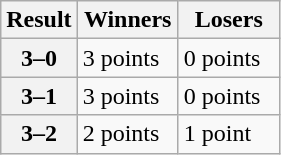<table class="wikitable">
<tr>
<th width=10px>Result</th>
<th width=60px>Winners</th>
<th width=60px>Losers</th>
</tr>
<tr>
<th>3–0</th>
<td>3 points</td>
<td>0 points</td>
</tr>
<tr>
<th>3–1</th>
<td>3 points</td>
<td>0 points</td>
</tr>
<tr>
<th>3–2</th>
<td>2 points</td>
<td>1 point</td>
</tr>
</table>
